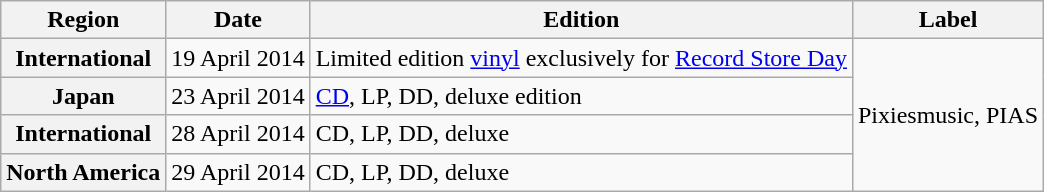<table class="wikitable plainrowheaders">
<tr>
<th scope="col">Region</th>
<th scope="col">Date</th>
<th scope="col">Edition</th>
<th scope="col">Label</th>
</tr>
<tr>
<th scope="row">International</th>
<td rowspan="1">19 April 2014</td>
<td rowspan="1">Limited edition <a href='#'>vinyl</a> exclusively for <a href='#'>Record Store Day</a></td>
<td rowspan="4">Pixiesmusic, PIAS</td>
</tr>
<tr>
<th scope="row">Japan</th>
<td rowspan="1">23 April 2014</td>
<td rowspan="1"><a href='#'>CD</a>, LP, DD, deluxe edition</td>
</tr>
<tr>
<th scope="row">International</th>
<td rowspan="1">28 April 2014</td>
<td rowspan="1">CD, LP, DD, deluxe</td>
</tr>
<tr>
<th scope="row">North America</th>
<td rowspan="1">29 April 2014</td>
<td rowspan="1">CD, LP, DD, deluxe</td>
</tr>
</table>
